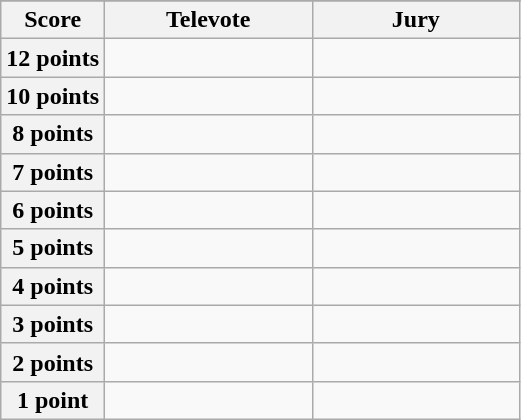<table class="wikitable">
<tr>
</tr>
<tr>
<th scope="col" width="20%">Score</th>
<th scope="col" width="40%">Televote</th>
<th scope="col" width="40%">Jury</th>
</tr>
<tr>
<th scope="row">12 points</th>
<td></td>
<td></td>
</tr>
<tr>
<th scope="row">10 points</th>
<td></td>
<td></td>
</tr>
<tr>
<th scope="row">8 points</th>
<td></td>
<td></td>
</tr>
<tr>
<th scope="row">7 points</th>
<td></td>
<td></td>
</tr>
<tr>
<th scope="row">6 points</th>
<td></td>
<td></td>
</tr>
<tr>
<th scope="row">5 points</th>
<td></td>
<td></td>
</tr>
<tr>
<th scope="row">4 points</th>
<td></td>
<td></td>
</tr>
<tr>
<th scope="row">3 points</th>
<td></td>
<td></td>
</tr>
<tr>
<th scope="row">2 points</th>
<td></td>
<td></td>
</tr>
<tr>
<th scope="row">1 point</th>
<td></td>
<td></td>
</tr>
</table>
